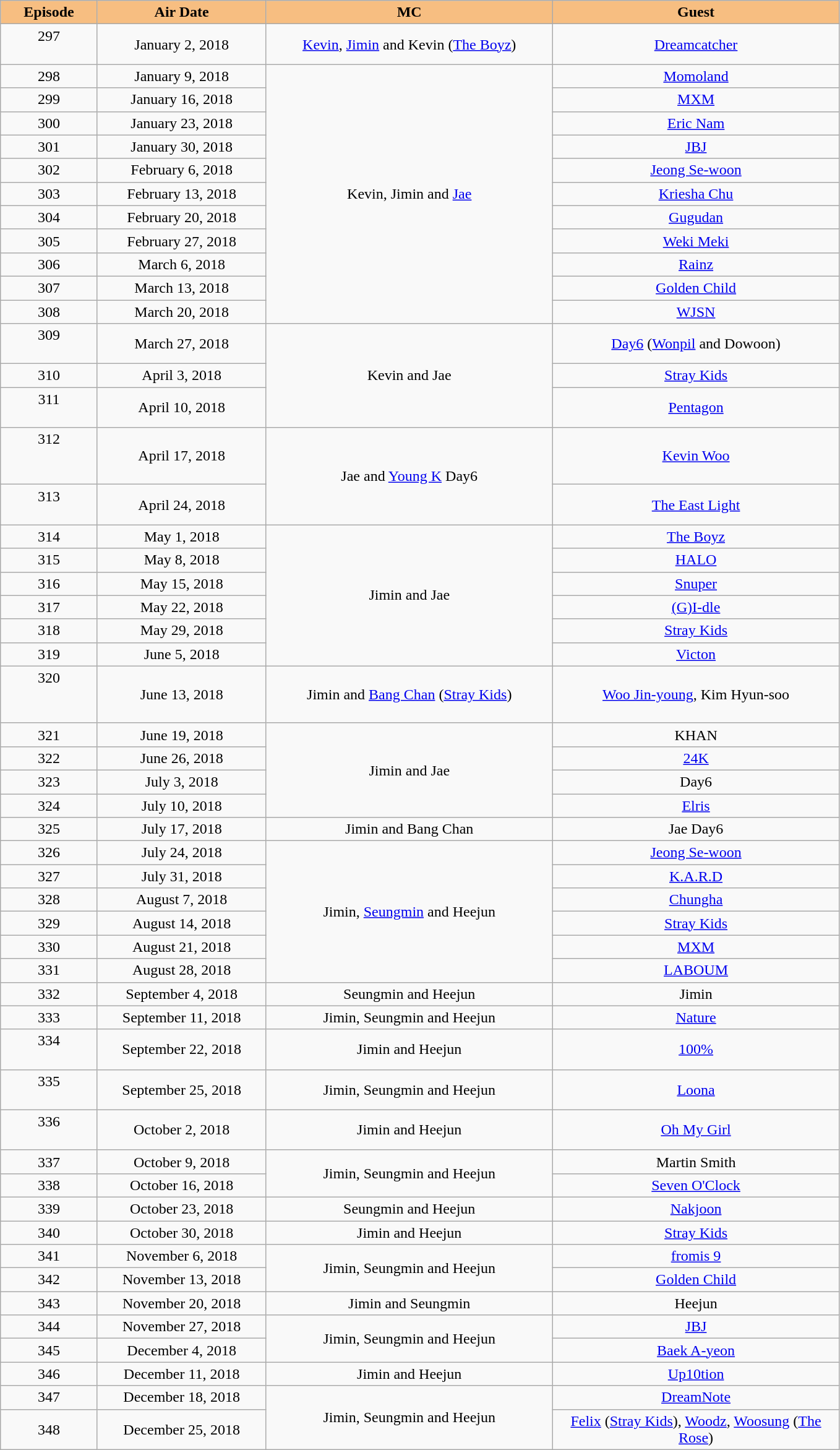<table class="wikitable" style="text-align:center;" width="905px">
<tr>
<th style="background:#F7BE81; width:50px;">Episode</th>
<th style="background:#F7BE81; width:100px;">Air Date</th>
<th style="background:#F7BE81; width:175px;">MC</th>
<th style="background:#F7BE81; width:175px;">Guest</th>
</tr>
<tr>
<td>297<br><br></td>
<td>January 2, 2018</td>
<td><a href='#'>Kevin</a>, <a href='#'>Jimin</a> and Kevin (<a href='#'>The Boyz</a>)</td>
<td><a href='#'>Dreamcatcher</a></td>
</tr>
<tr>
<td>298</td>
<td>January 9, 2018</td>
<td rowspan=11>Kevin, Jimin and <a href='#'>Jae</a></td>
<td><a href='#'>Momoland</a></td>
</tr>
<tr>
<td>299</td>
<td>January 16, 2018</td>
<td><a href='#'>MXM</a></td>
</tr>
<tr>
<td>300<br></td>
<td>January 23, 2018</td>
<td><a href='#'>Eric Nam</a></td>
</tr>
<tr>
<td>301</td>
<td>January 30, 2018</td>
<td><a href='#'>JBJ</a></td>
</tr>
<tr>
<td>302</td>
<td>February 6, 2018</td>
<td><a href='#'>Jeong Se-woon</a></td>
</tr>
<tr>
<td>303</td>
<td>February 13, 2018</td>
<td><a href='#'>Kriesha Chu</a></td>
</tr>
<tr>
<td>304</td>
<td>February 20, 2018</td>
<td><a href='#'>Gugudan</a></td>
</tr>
<tr>
<td>305</td>
<td>February 27, 2018</td>
<td><a href='#'>Weki Meki</a></td>
</tr>
<tr>
<td>306</td>
<td>March 6, 2018</td>
<td><a href='#'>Rainz</a></td>
</tr>
<tr>
<td>307</td>
<td>March 13, 2018</td>
<td><a href='#'>Golden Child</a></td>
</tr>
<tr>
<td>308</td>
<td>March 20, 2018</td>
<td><a href='#'>WJSN</a></td>
</tr>
<tr>
<td>309<br><br></td>
<td>March 27, 2018</td>
<td rowspan=3>Kevin and Jae</td>
<td><a href='#'>Day6</a> (<a href='#'>Wonpil</a> and Dowoon)</td>
</tr>
<tr>
<td>310<br></td>
<td>April 3, 2018</td>
<td><a href='#'>Stray Kids</a></td>
</tr>
<tr>
<td>311<br><br></td>
<td>April 10, 2018</td>
<td><a href='#'>Pentagon</a></td>
</tr>
<tr>
<td>312<br><br><br></td>
<td>April 17, 2018</td>
<td rowspan=2>Jae and <a href='#'>Young K</a> Day6</td>
<td><a href='#'>Kevin Woo</a></td>
</tr>
<tr>
<td>313<br><br></td>
<td>April 24, 2018</td>
<td><a href='#'>The East Light</a></td>
</tr>
<tr>
<td>314<br></td>
<td>May 1, 2018</td>
<td rowspan=6>Jimin and Jae</td>
<td><a href='#'>The Boyz</a></td>
</tr>
<tr>
<td>315<br></td>
<td>May 8, 2018</td>
<td><a href='#'>HALO</a></td>
</tr>
<tr>
<td>316</td>
<td>May 15, 2018</td>
<td><a href='#'>Snuper</a></td>
</tr>
<tr>
<td>317<br></td>
<td>May 22, 2018</td>
<td><a href='#'>(G)I-dle</a></td>
</tr>
<tr>
<td>318</td>
<td>May 29, 2018</td>
<td><a href='#'>Stray Kids</a></td>
</tr>
<tr>
<td>319</td>
<td>June 5, 2018</td>
<td><a href='#'>Victon</a></td>
</tr>
<tr>
<td>320<br><br><br></td>
<td>June 13, 2018</td>
<td>Jimin and <a href='#'>Bang Chan</a> (<a href='#'>Stray Kids</a>)</td>
<td><a href='#'>Woo Jin-young</a>, Kim Hyun-soo</td>
</tr>
<tr>
<td>321</td>
<td>June 19, 2018</td>
<td rowspan=4>Jimin and Jae</td>
<td>KHAN</td>
</tr>
<tr>
<td>322</td>
<td>June 26, 2018</td>
<td><a href='#'>24K</a></td>
</tr>
<tr>
<td>323<br></td>
<td>July 3, 2018</td>
<td>Day6</td>
</tr>
<tr>
<td>324<br></td>
<td>July 10, 2018</td>
<td><a href='#'>Elris</a></td>
</tr>
<tr>
<td>325<br></td>
<td>July 17, 2018</td>
<td>Jimin and Bang Chan</td>
<td>Jae Day6</td>
</tr>
<tr>
<td>326<br></td>
<td>July 24, 2018</td>
<td rowspan="6">Jimin, <a href='#'>Seungmin</a> and Heejun</td>
<td><a href='#'>Jeong Se-woon</a></td>
</tr>
<tr>
<td>327</td>
<td>July 31, 2018</td>
<td><a href='#'>K.A.R.D</a></td>
</tr>
<tr>
<td>328</td>
<td>August 7, 2018</td>
<td><a href='#'>Chungha</a></td>
</tr>
<tr>
<td>329</td>
<td>August 14, 2018</td>
<td><a href='#'>Stray Kids</a></td>
</tr>
<tr>
<td>330</td>
<td>August 21, 2018</td>
<td><a href='#'>MXM</a></td>
</tr>
<tr>
<td>331</td>
<td>August 28, 2018</td>
<td><a href='#'>LABOUM</a></td>
</tr>
<tr>
<td>332<br></td>
<td>September 4, 2018</td>
<td>Seungmin and Heejun</td>
<td>Jimin</td>
</tr>
<tr>
<td>333</td>
<td>September 11, 2018</td>
<td>Jimin, Seungmin and Heejun</td>
<td><a href='#'>Nature</a></td>
</tr>
<tr>
<td>334<br><br></td>
<td>September 22, 2018</td>
<td>Jimin and Heejun</td>
<td><a href='#'>100%</a></td>
</tr>
<tr>
<td>335<br><br></td>
<td>September 25, 2018</td>
<td>Jimin, Seungmin and Heejun</td>
<td><a href='#'>Loona</a></td>
</tr>
<tr>
<td>336<br><br></td>
<td>October 2, 2018</td>
<td>Jimin and Heejun</td>
<td><a href='#'>Oh My Girl</a></td>
</tr>
<tr>
<td>337</td>
<td>October 9, 2018</td>
<td rowspan="2">Jimin, Seungmin and Heejun</td>
<td>Martin Smith</td>
</tr>
<tr>
<td>338</td>
<td>October 16, 2018</td>
<td><a href='#'>Seven O'Clock</a></td>
</tr>
<tr>
<td>339<br></td>
<td>October 23, 2018</td>
<td>Seungmin and Heejun</td>
<td><a href='#'>Nakjoon</a></td>
</tr>
<tr>
<td>340<br></td>
<td>October 30, 2018</td>
<td>Jimin and Heejun</td>
<td><a href='#'>Stray Kids</a></td>
</tr>
<tr>
<td>341</td>
<td>November 6, 2018</td>
<td rowspan="2">Jimin, Seungmin and Heejun</td>
<td><a href='#'>fromis 9</a></td>
</tr>
<tr>
<td>342</td>
<td>November 13, 2018</td>
<td><a href='#'>Golden Child</a></td>
</tr>
<tr>
<td>343<br></td>
<td>November 20, 2018</td>
<td>Jimin and Seungmin</td>
<td>Heejun</td>
</tr>
<tr>
<td>344<br></td>
<td>November 27, 2018</td>
<td rowspan="2">Jimin, Seungmin and Heejun</td>
<td><a href='#'>JBJ</a></td>
</tr>
<tr>
<td>345</td>
<td>December 4, 2018</td>
<td><a href='#'>Baek A-yeon</a></td>
</tr>
<tr>
<td>346<br></td>
<td>December 11, 2018</td>
<td>Jimin and Heejun</td>
<td><a href='#'>Up10tion</a></td>
</tr>
<tr>
<td>347</td>
<td>December 18, 2018</td>
<td rowspan="2">Jimin, Seungmin and Heejun</td>
<td><a href='#'>DreamNote</a></td>
</tr>
<tr>
<td>348<br></td>
<td>December 25, 2018</td>
<td><a href='#'>Felix</a> (<a href='#'>Stray Kids</a>), <a href='#'>Woodz</a>, <a href='#'>Woosung</a> (<a href='#'>The Rose</a>)</td>
</tr>
</table>
